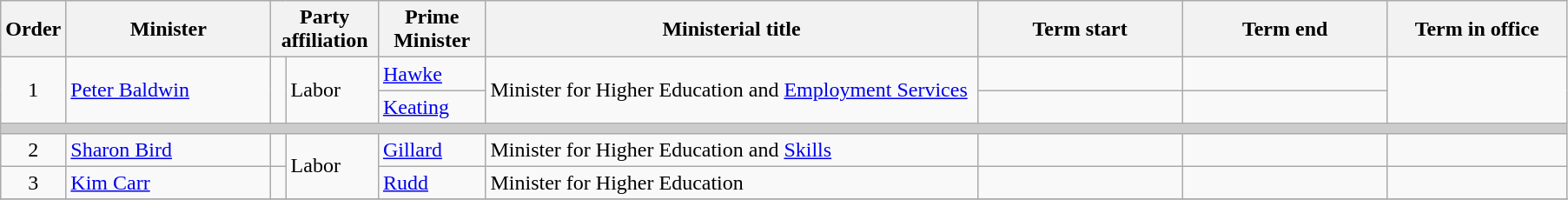<table class="wikitable">
<tr>
<th width=5 bgcolor="#CCCCCC">Order</th>
<th width=150 bgcolor="#CCCCCC">Minister</th>
<th width=75 colspan="2" bgcolor="#CCCCCC">Party affiliation</th>
<th width=75 bgcolor="#CCCCCC">Prime Minister</th>
<th width=370 bgcolor="#CCCCCC">Ministerial title</th>
<th width=150 bgcolor="#CCCCCC">Term start</th>
<th width=150 bgcolor="#CCCCCC">Term end</th>
<th width=130 bgcolor="#CCCCCC">Term in office</th>
</tr>
<tr>
<td align=center rowspan=2>1</td>
<td rowspan=2><a href='#'>Peter Baldwin</a></td>
<td rowspan=2 ></td>
<td rowspan=2>Labor</td>
<td><a href='#'>Hawke</a></td>
<td rowspan=2>Minister for Higher Education and <a href='#'>Employment Services</a></td>
<td align=center></td>
<td align=center></td>
<td rowspan=2 align=right></td>
</tr>
<tr>
<td><a href='#'>Keating</a></td>
<td align=center></td>
<td align=center></td>
</tr>
<tr>
<th colspan=9 style="background: #cccccc;"></th>
</tr>
<tr>
<td align=center>2</td>
<td><a href='#'>Sharon Bird</a></td>
<td></td>
<td rowspan=2>Labor</td>
<td><a href='#'>Gillard</a></td>
<td>Minister for Higher Education and <a href='#'>Skills</a></td>
<td align=center></td>
<td align=center></td>
<td align=right></td>
</tr>
<tr>
<td align=center>3</td>
<td><a href='#'>Kim Carr</a></td>
<td></td>
<td><a href='#'>Rudd</a></td>
<td>Minister for Higher Education</td>
<td align=center></td>
<td align=center></td>
<td align=right></td>
</tr>
<tr>
</tr>
</table>
